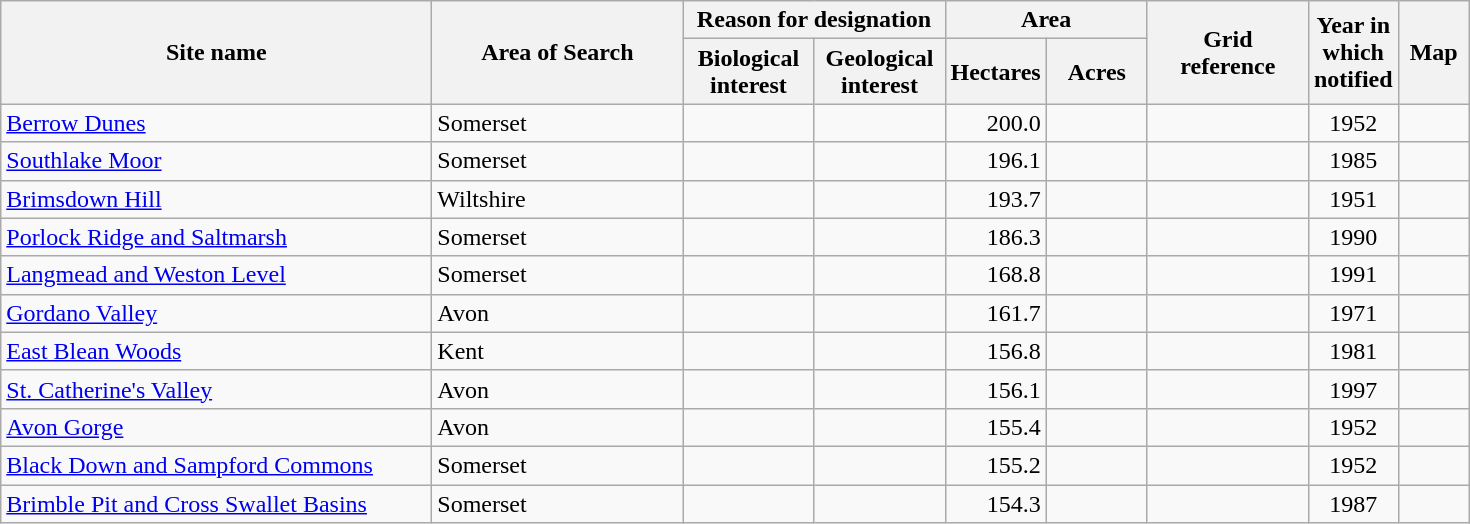<table class="wikitable">
<tr>
<th width="280" rowspan="2">Site name</th>
<th width="160" rowspan="2">Area of Search</th>
<th width="160" colspan="2">Reason for designation</th>
<th width="120" colspan="2">Area</th>
<th width="100" rowspan="2">Grid reference</th>
<th width="50" rowspan="2">Year in which notified</th>
<th width="40" rowspan="2">Map</th>
</tr>
<tr>
<th width="80">Biological interest</th>
<th width="80">Geological interest</th>
<th width="60">Hectares</th>
<th width="60">Acres</th>
</tr>
<tr>
<td><a href='#'>Berrow Dunes</a></td>
<td>Somerset</td>
<td align="center"></td>
<td></td>
<td align="right">200.0</td>
<td align="right"></td>
<td align="center"></td>
<td align="center">1952</td>
<td align="center"></td>
</tr>
<tr>
<td><a href='#'>Southlake Moor</a></td>
<td>Somerset</td>
<td align="center"></td>
<td></td>
<td align="right">196.1</td>
<td align="right"></td>
<td align="center"></td>
<td align="center">1985</td>
<td align="center"></td>
</tr>
<tr>
<td><a href='#'>Brimsdown Hill</a></td>
<td>Wiltshire</td>
<td align="center"></td>
<td></td>
<td align="right">193.7</td>
<td align="right"></td>
<td align="center"></td>
<td align="center">1951</td>
<td align="center"></td>
</tr>
<tr>
<td><a href='#'>Porlock Ridge and Saltmarsh</a></td>
<td>Somerset</td>
<td align="center"></td>
<td align="center"></td>
<td align="right">186.3</td>
<td align="right"></td>
<td align="center"></td>
<td align="center">1990</td>
<td align="center"></td>
</tr>
<tr>
<td><a href='#'>Langmead and Weston Level</a></td>
<td>Somerset</td>
<td align="center"></td>
<td></td>
<td align="right">168.8</td>
<td align="right"></td>
<td align="center"></td>
<td align="center">1991</td>
<td align="center"></td>
</tr>
<tr>
<td><a href='#'>Gordano Valley</a></td>
<td>Avon</td>
<td align="center"></td>
<td align="center"></td>
<td align="right">161.7</td>
<td align="right"></td>
<td align="center"></td>
<td align="center">1971</td>
<td align="center"></td>
</tr>
<tr>
<td><a href='#'>East Blean Woods</a></td>
<td>Kent</td>
<td align="center"></td>
<td></td>
<td align="right">156.8</td>
<td align="right"></td>
<td align="center"></td>
<td align="center">1981</td>
<td align="center"></td>
</tr>
<tr>
<td><a href='#'>St. Catherine's Valley</a></td>
<td>Avon</td>
<td align="center"></td>
<td></td>
<td align="right">156.1</td>
<td align="right"></td>
<td align="center"></td>
<td align="center">1997</td>
<td align="center"></td>
</tr>
<tr>
<td><a href='#'>Avon Gorge</a></td>
<td>Avon</td>
<td align="center"></td>
<td align="center"></td>
<td align="right">155.4</td>
<td align="right"></td>
<td align="center"></td>
<td align="center">1952</td>
<td align="center"></td>
</tr>
<tr>
<td><a href='#'>Black Down and Sampford Commons</a></td>
<td>Somerset</td>
<td align="center"></td>
<td></td>
<td align="right">155.2</td>
<td align="right"></td>
<td align="center"></td>
<td align="center">1952</td>
<td align="center"></td>
</tr>
<tr>
<td><a href='#'>Brimble Pit and Cross Swallet Basins</a></td>
<td>Somerset</td>
<td></td>
<td align="center"></td>
<td align="right">154.3</td>
<td align="right"></td>
<td align="center"></td>
<td align="center">1987</td>
<td align="center"></td>
</tr>
</table>
